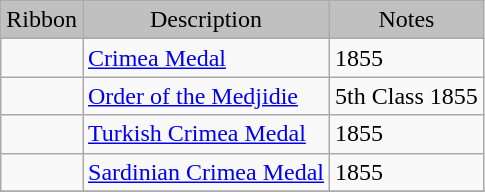<table class="wikitable">
<tr bgcolor="silver" align="center">
<td>Ribbon</td>
<td>Description</td>
<td>Notes</td>
</tr>
<tr>
<td></td>
<td><a href='#'>Crimea Medal</a></td>
<td>1855</td>
</tr>
<tr>
<td></td>
<td><a href='#'>Order of the Medjidie</a></td>
<td>5th Class 1855</td>
</tr>
<tr>
<td></td>
<td><a href='#'>Turkish Crimea Medal</a></td>
<td>1855</td>
</tr>
<tr>
<td></td>
<td><a href='#'>Sardinian Crimea Medal</a></td>
<td>1855</td>
</tr>
<tr>
</tr>
</table>
